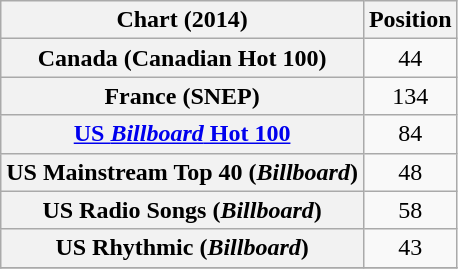<table class="wikitable sortable plainrowheaders" style="text-align:center">
<tr>
<th scope="col">Chart (2014)</th>
<th scope="col">Position</th>
</tr>
<tr>
<th scope="row">Canada (Canadian Hot 100)</th>
<td>44</td>
</tr>
<tr>
<th scope="row">France (SNEP)</th>
<td>134</td>
</tr>
<tr>
<th scope="row"><a href='#'>US <em>Billboard</em> Hot 100</a></th>
<td>84</td>
</tr>
<tr>
<th scope="row">US Mainstream Top 40 (<em>Billboard</em>)</th>
<td>48</td>
</tr>
<tr>
<th scope="row">US Radio Songs (<em>Billboard</em>)</th>
<td>58</td>
</tr>
<tr>
<th scope="row">US Rhythmic (<em>Billboard</em>)</th>
<td>43</td>
</tr>
<tr>
</tr>
</table>
